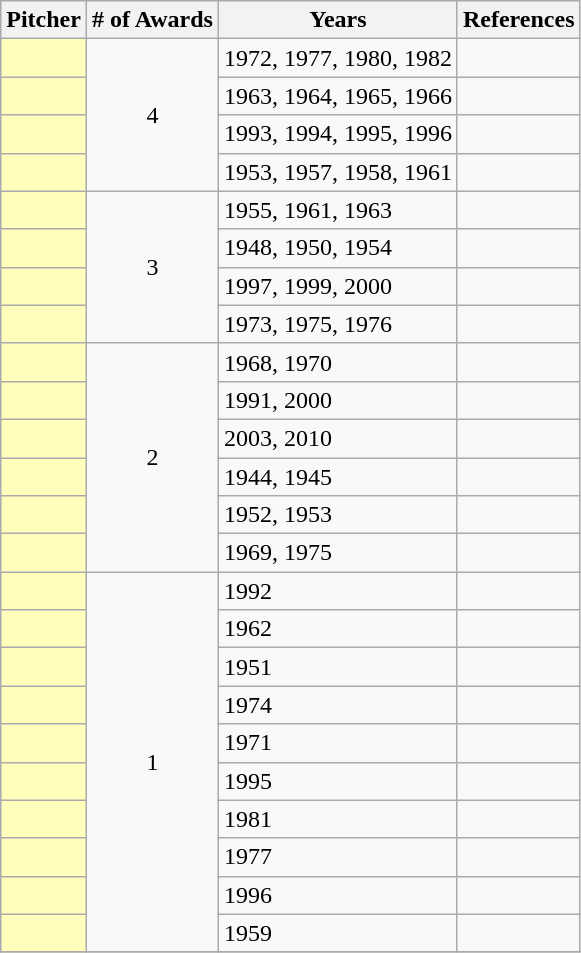<table class="wikitable sortable" style="text-align:center">
<tr>
<th>Pitcher</th>
<th># of Awards</th>
<th>Years</th>
<th class="unsortable">References</th>
</tr>
<tr>
<th scope="row" style="background-color: #ffffbb"> <sup></sup></th>
<td rowspan=4 style="text-align:center;">4</td>
<td style="text-align:left;">1972, 1977, 1980, 1982</td>
<td></td>
</tr>
<tr>
<th scope="row" style="background-color: #ffffbb"> <sup></sup></th>
<td style="text-align:left;">1963, 1964, 1965, 1966</td>
<td></td>
</tr>
<tr>
<th scope="row" style="background-color: #ffffbb"> <sup></sup></th>
<td style="text-align:left;">1993, 1994, 1995, 1996</td>
<td></td>
</tr>
<tr>
<th scope="row" style="background-color: #ffffbb"> <sup></sup></th>
<td style="text-align:left;">1953, 1957, 1958, 1961</td>
<td></td>
</tr>
<tr>
<th scope="row" style="background-color: #ffffbb"> <sup></sup></th>
<td rowspan=4 style="text-align:center;">3</td>
<td style="text-align:left;">1955, 1961, 1963</td>
<td></td>
</tr>
<tr>
<th scope="row" style="background-color: #ffffbb"> <sup></sup></th>
<td style="text-align:left;">1948, 1950, 1954</td>
<td></td>
</tr>
<tr>
<th scope="row" style="background-color: #ffffbb"> <sup></sup></th>
<td style="text-align:left;">1997, 1999, 2000</td>
<td></td>
</tr>
<tr>
<th scope="row" style="background-color: #ffffbb"> <sup></sup></th>
<td style="text-align:left;">1973, 1975, 1976</td>
<td></td>
</tr>
<tr>
<th scope="row" style="background-color: #ffffbb"> <sup></sup></th>
<td rowspan=6 style="text-align:center;">2</td>
<td style="text-align:left;">1968, 1970</td>
<td></td>
</tr>
<tr>
<th scope="row" style="background-color: #ffffbb"> <sup></sup></th>
<td style="text-align:left;">1991, 2000</td>
<td></td>
</tr>
<tr>
<th scope="row" style="text-align:center; background-color: #ffffbb"> <sup></sup></th>
<td style="text-align:left;">2003, 2010</td>
<td></td>
</tr>
<tr>
<th scope="row" style="background-color: #ffffbb"> <sup></sup></th>
<td style="text-align:left;">1944, 1945</td>
<td></td>
</tr>
<tr>
<th scope="row" style="background-color: #ffffbb;"> <sup></sup></th>
<td style="text-align:left;">1952, 1953</td>
<td></td>
</tr>
<tr>
<th scope="row" style="background-color: #ffffbb"> <sup></sup></th>
<td style="text-align:left;">1969, 1975</td>
<td></td>
</tr>
<tr>
<th scope="row" style="background-color: #ffffbb"> <sup></sup></th>
<td rowspan=10 style="text-align:center;">1</td>
<td style="text-align:left;">1992</td>
<td></td>
</tr>
<tr>
<th scope="row" style="text-align:center; background:#ffb;"> <sup></sup></th>
<td style="text-align:left;">1962</td>
<td></td>
</tr>
<tr>
<th scope="row" style="background-color: #ffffbb"> <sup></sup></th>
<td style="text-align:left;">1951</td>
<td></td>
</tr>
<tr>
<th scope="row" style="background-color: #ffffbb"> <sup></sup></th>
<td style="text-align:left;">1974</td>
<td></td>
</tr>
<tr>
<th scope="row" style="background-color: #ffffbb"> <sup></sup></th>
<td style="text-align:left;">1971</td>
<td></td>
</tr>
<tr>
<th scope="row" style="background-color: #ffffbb"> <sup></sup></th>
<td style="text-align:left;">1995</td>
<td></td>
</tr>
<tr>
<th scope="row" style="text-align:center; background-color: #ffffbb"> <sup></sup></th>
<td style="text-align:left;">1981</td>
<td></td>
</tr>
<tr>
<th scope="row" style="text-align:center; background:#ffb;"> <sup></sup></th>
<td style="text-align:left;">1977</td>
<td></td>
</tr>
<tr>
<th scope="row" style="text-align:center; background:#ffb;"> <sup></sup></th>
<td style="text-align:left;">1996</td>
<td></td>
</tr>
<tr>
<th scope="row" style="background-color: #ffffbb"> <sup></sup></th>
<td style="text-align:left;">1959</td>
<td></td>
</tr>
<tr>
</tr>
</table>
